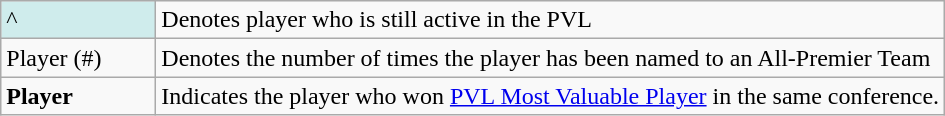<table class="wikitable">
<tr>
<td style="background-color:#CFECEC; border:1px solid #aaaaaa; width:6em">^</td>
<td>Denotes player who is still active in the PVL</td>
</tr>
<tr>
<td>Player (#)</td>
<td>Denotes the number of times the player has been named to an All-Premier Team</td>
</tr>
<tr>
<td><strong>Player</strong> <br> <strong></strong></td>
<td>Indicates the player who won <a href='#'>PVL Most Valuable Player</a> in the same conference.</td>
</tr>
</table>
